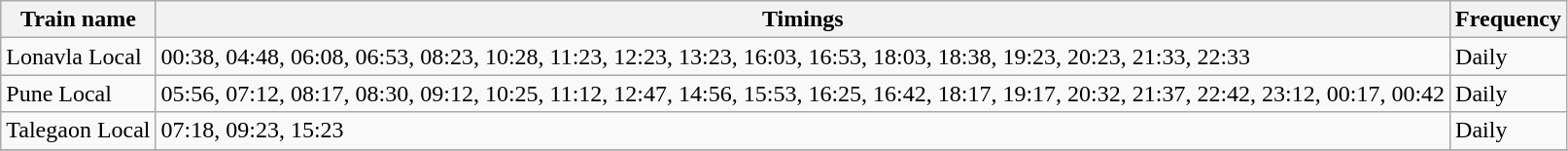<table class="wikitable" border="1">
<tr>
<th>Train name</th>
<th>Timings</th>
<th>Frequency</th>
</tr>
<tr>
<td>Lonavla Local</td>
<td>00:38, 04:48, 06:08, 06:53, 08:23, 10:28, 11:23, 12:23, 13:23, 16:03, 16:53, 18:03, 18:38, 19:23, 20:23, 21:33, 22:33</td>
<td>Daily</td>
</tr>
<tr>
<td>Pune Local</td>
<td>05:56, 07:12, 08:17, 08:30, 09:12, 10:25, 11:12, 12:47, 14:56, 15:53, 16:25, 16:42, 18:17, 19:17, 20:32, 21:37, 22:42, 23:12, 00:17, 00:42</td>
<td>Daily</td>
</tr>
<tr>
<td>Talegaon Local</td>
<td>07:18, 09:23, 15:23</td>
<td>Daily</td>
</tr>
<tr>
</tr>
</table>
